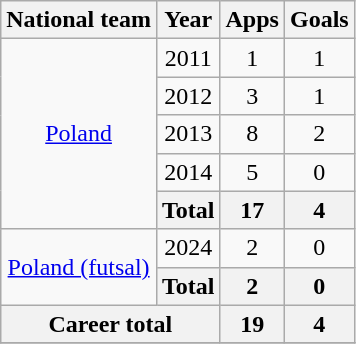<table class="wikitable" style="text-align:center">
<tr>
<th>National team</th>
<th>Year</th>
<th>Apps</th>
<th>Goals</th>
</tr>
<tr>
<td rowspan="5"><a href='#'>Poland</a></td>
<td>2011</td>
<td>1</td>
<td>1</td>
</tr>
<tr>
<td>2012</td>
<td>3</td>
<td>1</td>
</tr>
<tr>
<td>2013</td>
<td>8</td>
<td>2</td>
</tr>
<tr>
<td>2014</td>
<td>5</td>
<td>0</td>
</tr>
<tr>
<th colspan="1">Total</th>
<th>17</th>
<th>4</th>
</tr>
<tr>
<td rowspan="2"><a href='#'>Poland (futsal)</a></td>
<td>2024</td>
<td>2</td>
<td>0</td>
</tr>
<tr>
<th colspan="1">Total</th>
<th>2</th>
<th>0</th>
</tr>
<tr>
<th colspan="2">Career total</th>
<th>19</th>
<th>4</th>
</tr>
<tr>
</tr>
</table>
